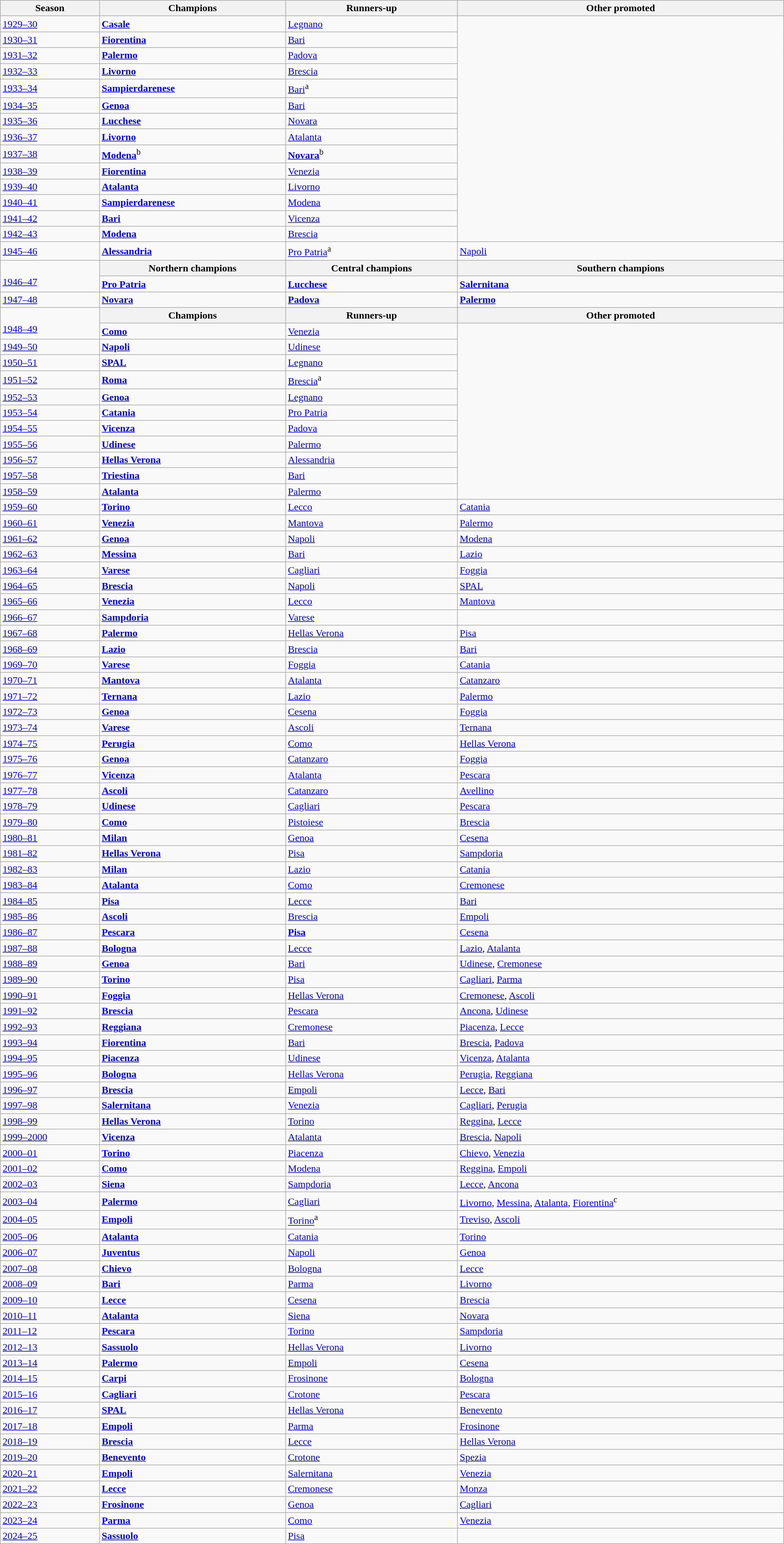<table class="wikitable sortable" style="width:100%; margin:0; text-align:left">
<tr>
<th>Season</th>
<th>Champions</th>
<th>Runners-up</th>
<th>Other promoted</th>
</tr>
<tr>
<td><a href='#'>1929–30</a></td>
<td><strong><a href='#'>Casale</a></strong></td>
<td><a href='#'>Legnano</a></td>
</tr>
<tr>
<td><a href='#'>1930–31</a></td>
<td><strong><a href='#'>Fiorentina</a></strong></td>
<td><a href='#'>Bari</a></td>
</tr>
<tr>
<td><a href='#'>1931–32</a></td>
<td><strong><a href='#'>Palermo</a></strong></td>
<td><a href='#'>Padova</a></td>
</tr>
<tr>
<td><a href='#'>1932–33</a></td>
<td><strong><a href='#'>Livorno</a></strong></td>
<td><a href='#'>Brescia</a></td>
</tr>
<tr>
<td><a href='#'>1933–34</a></td>
<td><strong><a href='#'>Sampierdarenese</a></strong></td>
<td><a href='#'>Bari</a><sup>a</sup></td>
</tr>
<tr>
<td><a href='#'>1934–35</a></td>
<td><strong><a href='#'>Genoa</a></strong></td>
<td><a href='#'>Bari</a></td>
</tr>
<tr>
<td><a href='#'>1935–36</a></td>
<td><strong><a href='#'>Lucchese</a></strong></td>
<td><a href='#'>Novara</a></td>
</tr>
<tr>
<td><a href='#'>1936–37</a></td>
<td><strong><a href='#'>Livorno</a></strong></td>
<td><a href='#'>Atalanta</a></td>
</tr>
<tr>
<td><a href='#'>1937–38</a></td>
<td><strong><a href='#'>Modena</a></strong><sup>b</sup></td>
<td><strong><a href='#'>Novara</a></strong><sup>b</sup></td>
</tr>
<tr>
<td><a href='#'>1938–39</a></td>
<td><strong><a href='#'>Fiorentina</a></strong></td>
<td><a href='#'>Venezia</a></td>
</tr>
<tr>
<td><a href='#'>1939–40</a></td>
<td><strong><a href='#'>Atalanta</a></strong></td>
<td><a href='#'>Livorno</a></td>
</tr>
<tr>
<td><a href='#'>1940–41</a></td>
<td><strong><a href='#'>Sampierdarenese</a></strong></td>
<td><a href='#'>Modena</a></td>
</tr>
<tr>
<td><a href='#'>1941–42</a></td>
<td><strong><a href='#'>Bari</a></strong></td>
<td><a href='#'>Vicenza</a></td>
</tr>
<tr>
<td><a href='#'>1942–43</a></td>
<td><strong><a href='#'>Modena</a></strong></td>
<td><a href='#'>Brescia</a></td>
</tr>
<tr>
<td><a href='#'>1945–46</a></td>
<td><strong><a href='#'>Alessandria</a></strong></td>
<td><a href='#'>Pro Patria</a><sup>a</sup></td>
<td><a href='#'>Napoli</a></td>
</tr>
<tr>
<td rowspan=2><br><a href='#'>1946–47</a></td>
<th>Northern champions</th>
<th>Central champions</th>
<th>Southern champions</th>
</tr>
<tr>
<td><strong><a href='#'>Pro Patria</a></strong></td>
<td><strong><a href='#'>Lucchese</a></strong></td>
<td><strong><a href='#'>Salernitana</a></strong></td>
</tr>
<tr>
<td><a href='#'>1947–48</a></td>
<td><strong><a href='#'>Novara</a></strong></td>
<td><strong><a href='#'>Padova</a></strong></td>
<td><strong><a href='#'>Palermo</a></strong></td>
</tr>
<tr>
<td rowspan=2><br><a href='#'>1948–49</a></td>
<th>Champions</th>
<th>Runners-up</th>
<th>Other promoted</th>
</tr>
<tr>
<td><strong><a href='#'>Como</a></strong></td>
<td><a href='#'>Venezia</a></td>
</tr>
<tr>
<td><a href='#'>1949–50</a></td>
<td><strong><a href='#'>Napoli</a></strong></td>
<td><a href='#'>Udinese</a></td>
</tr>
<tr>
<td><a href='#'>1950–51</a></td>
<td><strong><a href='#'>SPAL</a></strong></td>
<td><a href='#'>Legnano</a></td>
</tr>
<tr>
<td><a href='#'>1951–52</a></td>
<td><strong><a href='#'>Roma</a></strong></td>
<td><a href='#'>Brescia</a><sup>a</sup></td>
</tr>
<tr>
<td><a href='#'>1952–53</a></td>
<td><strong><a href='#'>Genoa</a></strong></td>
<td><a href='#'>Legnano</a></td>
</tr>
<tr>
<td><a href='#'>1953–54</a></td>
<td><strong><a href='#'>Catania</a></strong></td>
<td><a href='#'>Pro Patria</a></td>
</tr>
<tr>
<td><a href='#'>1954–55</a></td>
<td><strong><a href='#'>Vicenza</a></strong></td>
<td><a href='#'>Padova</a></td>
</tr>
<tr>
<td><a href='#'>1955–56</a></td>
<td><strong><a href='#'>Udinese</a></strong></td>
<td><a href='#'>Palermo</a></td>
</tr>
<tr>
<td><a href='#'>1956–57</a></td>
<td><strong><a href='#'>Hellas Verona</a></strong></td>
<td><a href='#'>Alessandria</a></td>
</tr>
<tr>
<td><a href='#'>1957–58</a></td>
<td><strong><a href='#'>Triestina</a></strong></td>
<td><a href='#'>Bari</a></td>
</tr>
<tr>
<td><a href='#'>1958–59</a></td>
<td><strong><a href='#'>Atalanta</a></strong></td>
<td><a href='#'>Palermo</a></td>
</tr>
<tr>
<td><a href='#'>1959–60</a></td>
<td><strong><a href='#'>Torino</a></strong></td>
<td><a href='#'>Lecco</a></td>
<td><a href='#'>Catania</a></td>
</tr>
<tr>
<td><a href='#'>1960–61</a></td>
<td><strong><a href='#'>Venezia</a></strong></td>
<td><a href='#'>Mantova</a></td>
<td><a href='#'>Palermo</a></td>
</tr>
<tr>
<td><a href='#'>1961–62</a></td>
<td><strong><a href='#'>Genoa</a></strong></td>
<td><a href='#'>Napoli</a></td>
<td><a href='#'>Modena</a></td>
</tr>
<tr>
<td><a href='#'>1962–63</a></td>
<td><strong><a href='#'>Messina</a></strong></td>
<td><a href='#'>Bari</a></td>
<td><a href='#'>Lazio</a></td>
</tr>
<tr>
<td><a href='#'>1963–64</a></td>
<td><strong><a href='#'>Varese</a></strong></td>
<td><a href='#'>Cagliari</a></td>
<td><a href='#'>Foggia</a></td>
</tr>
<tr>
<td><a href='#'>1964–65</a></td>
<td><strong><a href='#'>Brescia</a></strong></td>
<td><a href='#'>Napoli</a></td>
<td><a href='#'>SPAL</a></td>
</tr>
<tr>
<td><a href='#'>1965–66</a></td>
<td><strong><a href='#'>Venezia</a></strong></td>
<td><a href='#'>Lecco</a></td>
<td><a href='#'>Mantova</a></td>
</tr>
<tr>
<td><a href='#'>1966–67</a></td>
<td><strong><a href='#'>Sampdoria</a></strong></td>
<td><a href='#'>Varese</a></td>
</tr>
<tr>
<td><a href='#'>1967–68</a></td>
<td><strong><a href='#'>Palermo</a></strong></td>
<td><a href='#'>Hellas Verona</a></td>
<td><a href='#'>Pisa</a></td>
</tr>
<tr>
<td><a href='#'>1968–69</a></td>
<td><strong><a href='#'>Lazio</a></strong></td>
<td><a href='#'>Brescia</a></td>
<td><a href='#'>Bari</a></td>
</tr>
<tr>
<td><a href='#'>1969–70</a></td>
<td><strong><a href='#'>Varese</a></strong></td>
<td><a href='#'>Foggia</a></td>
<td><a href='#'>Catania</a></td>
</tr>
<tr>
<td><a href='#'>1970–71</a></td>
<td><strong><a href='#'>Mantova</a></strong></td>
<td><a href='#'>Atalanta</a></td>
<td><a href='#'>Catanzaro</a></td>
</tr>
<tr>
<td><a href='#'>1971–72</a></td>
<td><strong><a href='#'>Ternana</a></strong></td>
<td><a href='#'>Lazio</a></td>
<td><a href='#'>Palermo</a></td>
</tr>
<tr>
<td><a href='#'>1972–73</a></td>
<td><strong><a href='#'>Genoa</a></strong></td>
<td><a href='#'>Cesena</a></td>
<td><a href='#'>Foggia</a></td>
</tr>
<tr>
<td><a href='#'>1973–74</a></td>
<td><strong><a href='#'>Varese</a></strong></td>
<td><a href='#'>Ascoli</a></td>
<td><a href='#'>Ternana</a></td>
</tr>
<tr>
<td><a href='#'>1974–75</a></td>
<td><strong><a href='#'>Perugia</a></strong></td>
<td><a href='#'>Como</a></td>
<td><a href='#'>Hellas Verona</a></td>
</tr>
<tr>
<td><a href='#'>1975–76</a></td>
<td><strong><a href='#'>Genoa</a></strong></td>
<td><a href='#'>Catanzaro</a></td>
<td><a href='#'>Foggia</a></td>
</tr>
<tr>
<td><a href='#'>1976–77</a></td>
<td><strong><a href='#'>Vicenza</a></strong></td>
<td><a href='#'>Atalanta</a></td>
<td><a href='#'>Pescara</a></td>
</tr>
<tr>
<td><a href='#'>1977–78</a></td>
<td><strong><a href='#'>Ascoli</a></strong></td>
<td><a href='#'>Catanzaro</a></td>
<td><a href='#'>Avellino</a></td>
</tr>
<tr>
<td><a href='#'>1978–79</a></td>
<td><strong><a href='#'>Udinese</a></strong></td>
<td><a href='#'>Cagliari</a></td>
<td><a href='#'>Pescara</a></td>
</tr>
<tr>
<td><a href='#'>1979–80</a></td>
<td><strong><a href='#'>Como</a></strong></td>
<td><a href='#'>Pistoiese</a></td>
<td><a href='#'>Brescia</a></td>
</tr>
<tr>
<td><a href='#'>1980–81</a></td>
<td><strong><a href='#'>Milan</a></strong></td>
<td><a href='#'>Genoa</a></td>
<td><a href='#'>Cesena</a></td>
</tr>
<tr>
<td><a href='#'>1981–82</a></td>
<td><strong><a href='#'>Hellas Verona</a></strong></td>
<td><a href='#'>Pisa</a></td>
<td><a href='#'>Sampdoria</a></td>
</tr>
<tr>
<td><a href='#'>1982–83</a></td>
<td><strong><a href='#'>Milan</a></strong></td>
<td><a href='#'>Lazio</a></td>
<td><a href='#'>Catania</a></td>
</tr>
<tr>
<td><a href='#'>1983–84</a></td>
<td><strong><a href='#'>Atalanta</a></strong></td>
<td><a href='#'>Como</a></td>
<td><a href='#'>Cremonese</a></td>
</tr>
<tr>
<td><a href='#'>1984–85</a></td>
<td><strong><a href='#'>Pisa</a></strong></td>
<td><a href='#'>Lecce</a></td>
<td><a href='#'>Bari</a></td>
</tr>
<tr>
<td><a href='#'>1985–86</a></td>
<td><strong><a href='#'>Ascoli</a></strong></td>
<td><a href='#'>Brescia</a></td>
<td><a href='#'>Empoli</a></td>
</tr>
<tr>
<td><a href='#'>1986–87</a></td>
<td><strong><a href='#'>Pescara</a></strong></td>
<td><strong><a href='#'>Pisa</a></strong></td>
<td><a href='#'>Cesena</a></td>
</tr>
<tr>
<td><a href='#'>1987–88</a></td>
<td><strong><a href='#'>Bologna</a></strong></td>
<td><a href='#'>Lecce</a></td>
<td><a href='#'>Lazio</a>, <a href='#'>Atalanta</a></td>
</tr>
<tr>
<td><a href='#'>1988–89</a></td>
<td><strong><a href='#'>Genoa</a></strong></td>
<td><a href='#'>Bari</a></td>
<td><a href='#'>Udinese</a>, <a href='#'>Cremonese</a></td>
</tr>
<tr>
<td><a href='#'>1989–90</a></td>
<td><strong><a href='#'>Torino</a></strong></td>
<td><a href='#'>Pisa</a></td>
<td><a href='#'>Cagliari</a>, <a href='#'>Parma</a></td>
</tr>
<tr>
<td><a href='#'>1990–91</a></td>
<td><strong><a href='#'>Foggia</a></strong></td>
<td><a href='#'>Hellas Verona</a></td>
<td><a href='#'>Cremonese</a>, <a href='#'>Ascoli</a></td>
</tr>
<tr>
<td><a href='#'>1991–92</a></td>
<td><strong><a href='#'>Brescia</a></strong></td>
<td><a href='#'>Pescara</a></td>
<td><a href='#'>Ancona</a>, <a href='#'>Udinese</a></td>
</tr>
<tr>
<td><a href='#'>1992–93</a></td>
<td><strong><a href='#'>Reggiana</a></strong></td>
<td><a href='#'>Cremonese</a></td>
<td><a href='#'>Piacenza</a>, <a href='#'>Lecce</a></td>
</tr>
<tr>
<td><a href='#'>1993–94</a></td>
<td><strong><a href='#'>Fiorentina</a></strong></td>
<td><a href='#'>Bari</a></td>
<td><a href='#'>Brescia</a>, <a href='#'>Padova</a></td>
</tr>
<tr>
<td><a href='#'>1994–95</a></td>
<td><strong><a href='#'>Piacenza</a></strong></td>
<td><a href='#'>Udinese</a></td>
<td><a href='#'>Vicenza</a>, <a href='#'>Atalanta</a></td>
</tr>
<tr>
<td><a href='#'>1995–96</a></td>
<td><strong><a href='#'>Bologna</a></strong></td>
<td><a href='#'>Hellas Verona</a></td>
<td><a href='#'>Perugia</a>, <a href='#'>Reggiana</a></td>
</tr>
<tr>
<td><a href='#'>1996–97</a></td>
<td><strong><a href='#'>Brescia</a></strong></td>
<td><a href='#'>Empoli</a></td>
<td><a href='#'>Lecce</a>, <a href='#'>Bari</a></td>
</tr>
<tr>
<td><a href='#'>1997–98</a></td>
<td><strong><a href='#'>Salernitana</a></strong></td>
<td><a href='#'>Venezia</a></td>
<td><a href='#'>Cagliari</a>, <a href='#'>Perugia</a></td>
</tr>
<tr>
<td><a href='#'>1998–99</a></td>
<td><strong><a href='#'>Hellas Verona</a></strong></td>
<td><a href='#'>Torino</a></td>
<td><a href='#'>Reggina</a>, <a href='#'>Lecce</a></td>
</tr>
<tr>
<td><a href='#'>1999–2000</a></td>
<td><strong><a href='#'>Vicenza</a></strong></td>
<td><a href='#'>Atalanta</a></td>
<td><a href='#'>Brescia</a>, <a href='#'>Napoli</a></td>
</tr>
<tr>
<td><a href='#'>2000–01</a></td>
<td><strong><a href='#'>Torino</a></strong></td>
<td><a href='#'>Piacenza</a></td>
<td><a href='#'>Chievo</a>, <a href='#'>Venezia</a></td>
</tr>
<tr>
<td><a href='#'>2001–02</a></td>
<td><strong><a href='#'>Como</a></strong></td>
<td><a href='#'>Modena</a></td>
<td><a href='#'>Reggina</a>, <a href='#'>Empoli</a></td>
</tr>
<tr>
<td><a href='#'>2002–03</a></td>
<td><strong><a href='#'>Siena</a></strong></td>
<td><a href='#'>Sampdoria</a></td>
<td><a href='#'>Lecce</a>, <a href='#'>Ancona</a></td>
</tr>
<tr>
<td><a href='#'>2003–04</a></td>
<td><strong><a href='#'>Palermo</a></strong></td>
<td><a href='#'>Cagliari</a></td>
<td><a href='#'>Livorno</a>, <a href='#'>Messina</a>, <a href='#'>Atalanta</a>, <a href='#'>Fiorentina</a><sup>c</sup></td>
</tr>
<tr>
<td><a href='#'>2004–05</a></td>
<td><strong><a href='#'>Empoli</a></strong></td>
<td><a href='#'>Torino</a><sup>a</sup></td>
<td><a href='#'>Treviso</a>, <a href='#'>Ascoli</a></td>
</tr>
<tr>
<td><a href='#'>2005–06</a></td>
<td><strong><a href='#'>Atalanta</a></strong></td>
<td><a href='#'>Catania</a></td>
<td><a href='#'>Torino</a></td>
</tr>
<tr>
<td><a href='#'>2006–07</a></td>
<td><strong><a href='#'>Juventus</a></strong></td>
<td><a href='#'>Napoli</a></td>
<td><a href='#'>Genoa</a></td>
</tr>
<tr>
<td><a href='#'>2007–08</a></td>
<td><strong><a href='#'>Chievo</a></strong></td>
<td><a href='#'>Bologna</a></td>
<td><a href='#'>Lecce</a></td>
</tr>
<tr>
<td><a href='#'>2008–09</a></td>
<td><strong><a href='#'>Bari</a></strong></td>
<td><a href='#'>Parma</a></td>
<td><a href='#'>Livorno</a></td>
</tr>
<tr>
<td><a href='#'>2009–10</a></td>
<td><strong><a href='#'>Lecce</a></strong></td>
<td><a href='#'>Cesena</a></td>
<td><a href='#'>Brescia</a></td>
</tr>
<tr>
<td><a href='#'>2010–11</a></td>
<td><strong><a href='#'>Atalanta</a></strong></td>
<td><a href='#'>Siena</a></td>
<td><a href='#'>Novara</a></td>
</tr>
<tr>
<td><a href='#'>2011–12</a></td>
<td><strong><a href='#'>Pescara</a></strong></td>
<td><a href='#'>Torino</a></td>
<td><a href='#'>Sampdoria</a></td>
</tr>
<tr>
<td><a href='#'>2012–13</a></td>
<td><strong><a href='#'>Sassuolo</a></strong></td>
<td><a href='#'>Hellas Verona</a></td>
<td><a href='#'>Livorno</a></td>
</tr>
<tr>
<td><a href='#'>2013–14</a></td>
<td><strong><a href='#'>Palermo</a></strong></td>
<td><a href='#'>Empoli</a></td>
<td><a href='#'>Cesena</a></td>
</tr>
<tr>
<td><a href='#'>2014–15</a></td>
<td><strong><a href='#'>Carpi</a></strong></td>
<td><a href='#'>Frosinone</a></td>
<td><a href='#'>Bologna</a></td>
</tr>
<tr>
<td><a href='#'>2015–16</a></td>
<td><strong><a href='#'>Cagliari</a></strong></td>
<td><a href='#'>Crotone</a></td>
<td><a href='#'>Pescara</a></td>
</tr>
<tr>
<td><a href='#'>2016–17</a></td>
<td><strong><a href='#'>SPAL</a></strong></td>
<td><a href='#'>Hellas Verona</a></td>
<td><a href='#'>Benevento</a></td>
</tr>
<tr>
<td><a href='#'>2017–18</a></td>
<td><strong><a href='#'>Empoli</a></strong></td>
<td><a href='#'>Parma</a></td>
<td><a href='#'>Frosinone</a></td>
</tr>
<tr>
<td><a href='#'>2018–19</a></td>
<td><strong><a href='#'>Brescia</a></strong></td>
<td><a href='#'>Lecce</a></td>
<td><a href='#'>Hellas Verona</a></td>
</tr>
<tr>
<td><a href='#'>2019–20</a></td>
<td><strong><a href='#'>Benevento</a></strong></td>
<td><a href='#'>Crotone</a></td>
<td><a href='#'>Spezia</a></td>
</tr>
<tr>
<td><a href='#'>2020–21</a></td>
<td><strong><a href='#'>Empoli</a></strong></td>
<td><a href='#'>Salernitana</a></td>
<td><a href='#'>Venezia</a></td>
</tr>
<tr>
<td><a href='#'>2021–22</a></td>
<td><strong><a href='#'>Lecce</a></strong></td>
<td><a href='#'>Cremonese</a></td>
<td><a href='#'>Monza</a></td>
</tr>
<tr>
<td><a href='#'>2022–23</a></td>
<td><strong><a href='#'>Frosinone</a></strong></td>
<td><a href='#'>Genoa</a></td>
<td><a href='#'>Cagliari</a></td>
</tr>
<tr>
<td><a href='#'>2023–24</a></td>
<td><strong><a href='#'>Parma</a></strong></td>
<td><a href='#'>Como</a></td>
<td><a href='#'>Venezia</a></td>
</tr>
<tr>
<td><a href='#'>2024–25</a></td>
<td><strong><a href='#'>Sassuolo</a></strong></td>
<td><a href='#'>Pisa</a></td>
<td></td>
</tr>
</table>
